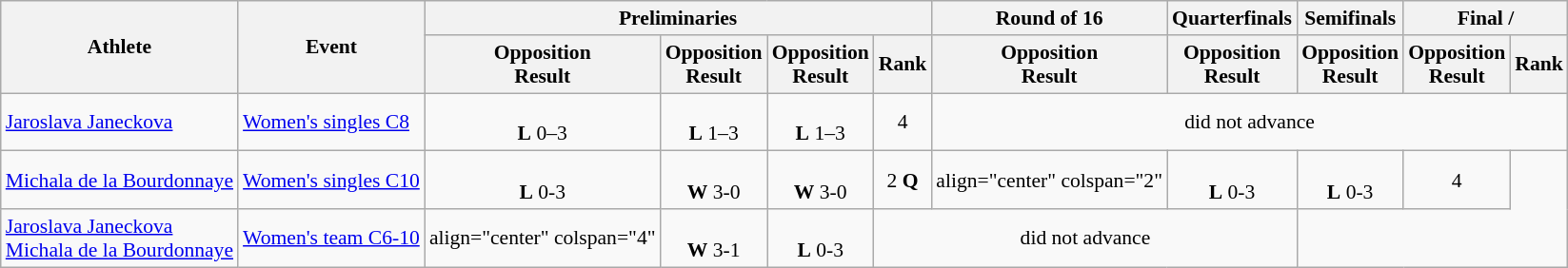<table class=wikitable style="font-size:90%">
<tr>
<th rowspan="2">Athlete</th>
<th rowspan="2">Event</th>
<th colspan="4">Preliminaries</th>
<th>Round of 16</th>
<th>Quarterfinals</th>
<th>Semifinals</th>
<th colspan="2">Final / </th>
</tr>
<tr>
<th>Opposition<br>Result</th>
<th>Opposition<br>Result</th>
<th>Opposition<br>Result</th>
<th>Rank</th>
<th>Opposition<br>Result</th>
<th>Opposition<br>Result</th>
<th>Opposition<br>Result</th>
<th>Opposition<br>Result</th>
<th>Rank</th>
</tr>
<tr>
<td><a href='#'>Jaroslava Janeckova</a></td>
<td><a href='#'>Women's singles C8</a></td>
<td align="center"><br><strong>L</strong> 0–3</td>
<td align="center"><br><strong>L</strong> 1–3</td>
<td align="center"><br><strong>L</strong> 1–3</td>
<td align="center">4</td>
<td align="center" colspan="5">did not advance</td>
</tr>
<tr>
<td><a href='#'>Michala de la Bourdonnaye</a></td>
<td><a href='#'>Women's singles C10</a></td>
<td align="center"><br><strong>L</strong> 0-3</td>
<td align="center"><br><strong>W</strong> 3-0</td>
<td align="center"><br><strong>W</strong> 3-0</td>
<td align="center">2 <strong>Q</strong></td>
<td>align="center" colspan="2" </td>
<td align="center"><br><strong>L</strong> 0-3</td>
<td align="center"><br><strong>L</strong> 0-3</td>
<td align="center">4</td>
</tr>
<tr>
<td><a href='#'>Jaroslava Janeckova</a><br> <a href='#'>Michala de la Bourdonnaye</a></td>
<td><a href='#'>Women's team C6-10</a></td>
<td>align="center" colspan="4" </td>
<td align="center"><br><strong>W</strong> 3-1</td>
<td align="center"><br><strong>L</strong> 0-3</td>
<td align="center" colspan="3">did not advance</td>
</tr>
</table>
